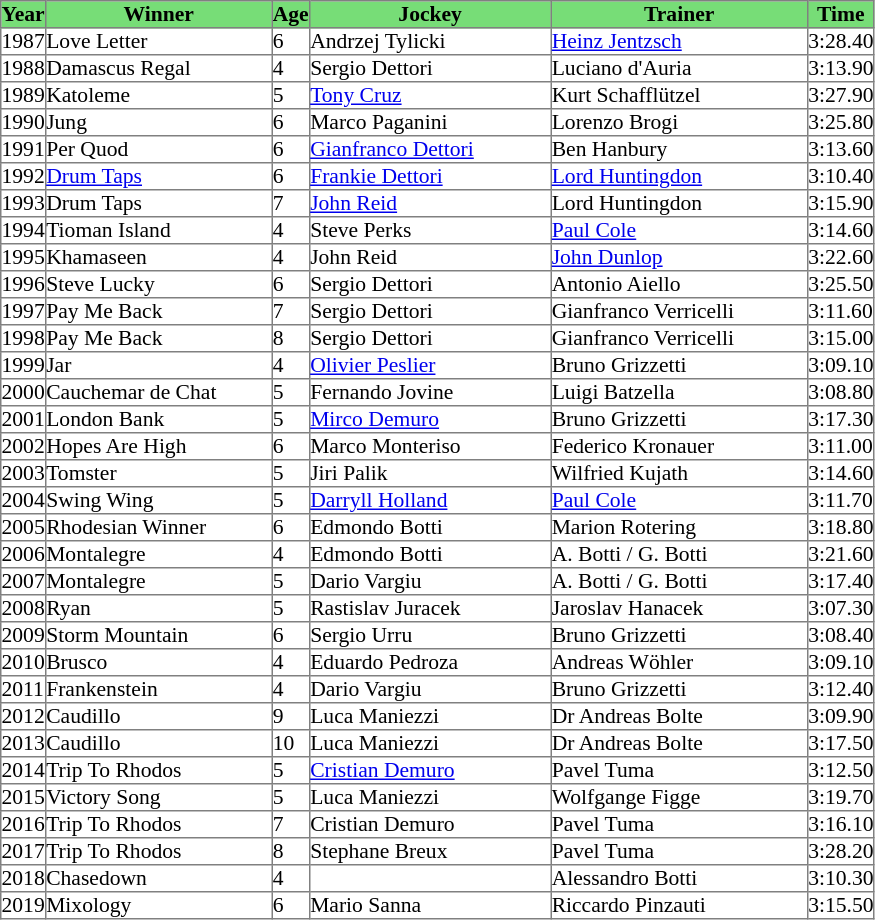<table class = "sortable" | border="1" cellpadding="0" style="border-collapse: collapse; font-size:90%">
<tr bgcolor="#77dd77" align="center">
<th>Year</th>
<th>Winner</th>
<th>Age</th>
<th>Jockey</th>
<th>Trainer</th>
<th>Time</th>
</tr>
<tr>
<td>1987</td>
<td width=150px>Love Letter</td>
<td>6</td>
<td width=160px>Andrzej Tylicki</td>
<td width=170px><a href='#'>Heinz Jentzsch</a></td>
<td>3:28.40</td>
</tr>
<tr>
<td>1988</td>
<td>Damascus Regal</td>
<td>4</td>
<td>Sergio Dettori</td>
<td>Luciano d'Auria</td>
<td>3:13.90</td>
</tr>
<tr>
<td>1989</td>
<td>Katoleme</td>
<td>5</td>
<td><a href='#'>Tony Cruz</a></td>
<td>Kurt Schafflützel</td>
<td>3:27.90</td>
</tr>
<tr>
<td>1990</td>
<td>Jung</td>
<td>6</td>
<td>Marco Paganini</td>
<td>Lorenzo Brogi</td>
<td>3:25.80</td>
</tr>
<tr>
<td>1991</td>
<td>Per Quod</td>
<td>6</td>
<td><a href='#'>Gianfranco Dettori</a></td>
<td>Ben Hanbury</td>
<td>3:13.60</td>
</tr>
<tr>
<td>1992</td>
<td><a href='#'>Drum Taps</a></td>
<td>6</td>
<td><a href='#'>Frankie Dettori</a></td>
<td><a href='#'>Lord Huntingdon</a></td>
<td>3:10.40</td>
</tr>
<tr>
<td>1993</td>
<td>Drum Taps</td>
<td>7</td>
<td><a href='#'>John Reid</a></td>
<td>Lord Huntingdon</td>
<td>3:15.90</td>
</tr>
<tr>
<td>1994</td>
<td>Tioman Island</td>
<td>4</td>
<td>Steve Perks</td>
<td><a href='#'>Paul Cole</a></td>
<td>3:14.60</td>
</tr>
<tr>
<td>1995</td>
<td>Khamaseen</td>
<td>4</td>
<td>John Reid</td>
<td><a href='#'>John Dunlop</a></td>
<td>3:22.60</td>
</tr>
<tr>
<td>1996</td>
<td>Steve Lucky</td>
<td>6</td>
<td>Sergio Dettori</td>
<td>Antonio Aiello</td>
<td>3:25.50</td>
</tr>
<tr>
<td>1997</td>
<td>Pay Me Back</td>
<td>7</td>
<td>Sergio Dettori</td>
<td>Gianfranco Verricelli</td>
<td>3:11.60</td>
</tr>
<tr>
<td>1998</td>
<td>Pay Me Back</td>
<td>8</td>
<td>Sergio Dettori</td>
<td>Gianfranco Verricelli</td>
<td>3:15.00</td>
</tr>
<tr>
<td>1999</td>
<td>Jar</td>
<td>4</td>
<td><a href='#'>Olivier Peslier</a></td>
<td>Bruno Grizzetti</td>
<td>3:09.10</td>
</tr>
<tr>
<td>2000</td>
<td>Cauchemar de Chat</td>
<td>5</td>
<td>Fernando Jovine</td>
<td>Luigi Batzella</td>
<td>3:08.80</td>
</tr>
<tr>
<td>2001</td>
<td>London Bank</td>
<td>5</td>
<td><a href='#'>Mirco Demuro</a></td>
<td>Bruno Grizzetti</td>
<td>3:17.30</td>
</tr>
<tr>
<td>2002</td>
<td>Hopes Are High</td>
<td>6</td>
<td>Marco Monteriso</td>
<td>Federico Kronauer</td>
<td>3:11.00</td>
</tr>
<tr>
<td>2003</td>
<td>Tomster</td>
<td>5</td>
<td>Jiri Palik</td>
<td>Wilfried Kujath</td>
<td>3:14.60</td>
</tr>
<tr>
<td>2004</td>
<td>Swing Wing</td>
<td>5</td>
<td><a href='#'>Darryll Holland</a></td>
<td><a href='#'>Paul Cole</a></td>
<td>3:11.70</td>
</tr>
<tr>
<td>2005</td>
<td>Rhodesian Winner</td>
<td>6</td>
<td>Edmondo Botti</td>
<td>Marion Rotering</td>
<td>3:18.80</td>
</tr>
<tr>
<td>2006</td>
<td>Montalegre</td>
<td>4</td>
<td>Edmondo Botti</td>
<td>A. Botti / G. Botti </td>
<td>3:21.60</td>
</tr>
<tr>
<td>2007</td>
<td>Montalegre</td>
<td>5</td>
<td>Dario Vargiu</td>
<td>A. Botti / G. Botti </td>
<td>3:17.40</td>
</tr>
<tr>
<td>2008</td>
<td>Ryan</td>
<td>5</td>
<td>Rastislav Juracek</td>
<td>Jaroslav Hanacek</td>
<td>3:07.30</td>
</tr>
<tr>
<td>2009</td>
<td>Storm Mountain</td>
<td>6</td>
<td>Sergio Urru</td>
<td>Bruno Grizzetti</td>
<td>3:08.40</td>
</tr>
<tr>
<td>2010</td>
<td>Brusco</td>
<td>4</td>
<td>Eduardo Pedroza</td>
<td>Andreas Wöhler</td>
<td>3:09.10</td>
</tr>
<tr>
<td>2011</td>
<td>Frankenstein</td>
<td>4</td>
<td>Dario Vargiu</td>
<td>Bruno Grizzetti</td>
<td>3:12.40</td>
</tr>
<tr>
<td>2012</td>
<td>Caudillo</td>
<td>9</td>
<td>Luca Maniezzi</td>
<td>Dr Andreas Bolte</td>
<td>3:09.90</td>
</tr>
<tr>
<td>2013</td>
<td>Caudillo</td>
<td>10</td>
<td>Luca Maniezzi</td>
<td>Dr Andreas Bolte</td>
<td>3:17.50</td>
</tr>
<tr>
<td>2014</td>
<td>Trip To Rhodos</td>
<td>5</td>
<td><a href='#'>Cristian Demuro</a></td>
<td>Pavel Tuma</td>
<td>3:12.50</td>
</tr>
<tr>
<td>2015</td>
<td>Victory Song</td>
<td>5</td>
<td>Luca Maniezzi</td>
<td>Wolfgange Figge</td>
<td>3:19.70</td>
</tr>
<tr>
<td>2016</td>
<td>Trip To Rhodos</td>
<td>7</td>
<td>Cristian Demuro</td>
<td>Pavel Tuma</td>
<td>3:16.10</td>
</tr>
<tr>
<td>2017</td>
<td>Trip To Rhodos</td>
<td>8</td>
<td>Stephane Breux</td>
<td>Pavel Tuma</td>
<td>3:28.20</td>
</tr>
<tr>
<td>2018</td>
<td>Chasedown</td>
<td>4</td>
<td></td>
<td>Alessandro Botti</td>
<td>3:10.30</td>
</tr>
<tr>
<td>2019</td>
<td>Mixology</td>
<td>6</td>
<td>Mario Sanna</td>
<td>Riccardo Pinzauti</td>
<td>3:15.50</td>
</tr>
</table>
